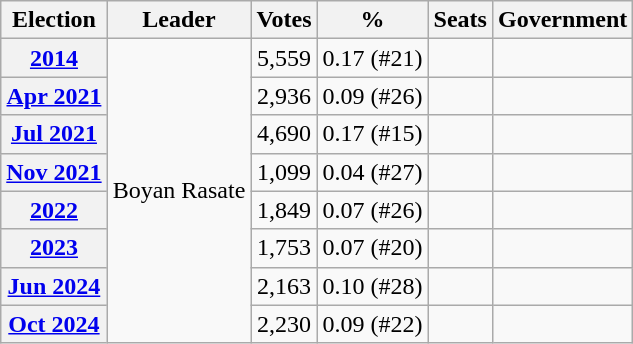<table class="wikitable" style="text-align:center">
<tr>
<th>Election</th>
<th>Leader</th>
<th>Votes</th>
<th>%</th>
<th>Seats</th>
<th>Government</th>
</tr>
<tr>
<th><a href='#'>2014</a></th>
<td rowspan=8>Boyan Rasate</td>
<td>5,559</td>
<td>0.17 (#21)</td>
<td></td>
<td></td>
</tr>
<tr>
<th><a href='#'>Apr 2021</a></th>
<td>2,936</td>
<td>0.09 (#26)</td>
<td></td>
<td></td>
</tr>
<tr>
<th><a href='#'>Jul 2021</a></th>
<td>4,690</td>
<td>0.17 (#15)</td>
<td></td>
<td></td>
</tr>
<tr>
<th><a href='#'>Nov 2021</a></th>
<td>1,099</td>
<td>0.04 (#27)</td>
<td></td>
<td></td>
</tr>
<tr>
<th><a href='#'>2022</a></th>
<td>1,849</td>
<td>0.07 (#26)</td>
<td></td>
<td></td>
</tr>
<tr>
<th><a href='#'>2023</a></th>
<td>1,753</td>
<td>0.07 (#20)</td>
<td></td>
<td></td>
</tr>
<tr>
<th><a href='#'>Jun 2024</a></th>
<td>2,163</td>
<td>0.10 (#28)</td>
<td></td>
<td></td>
</tr>
<tr>
<th><a href='#'>Oct 2024</a></th>
<td>2,230</td>
<td>0.09 (#22)</td>
<td></td>
<td></td>
</tr>
</table>
